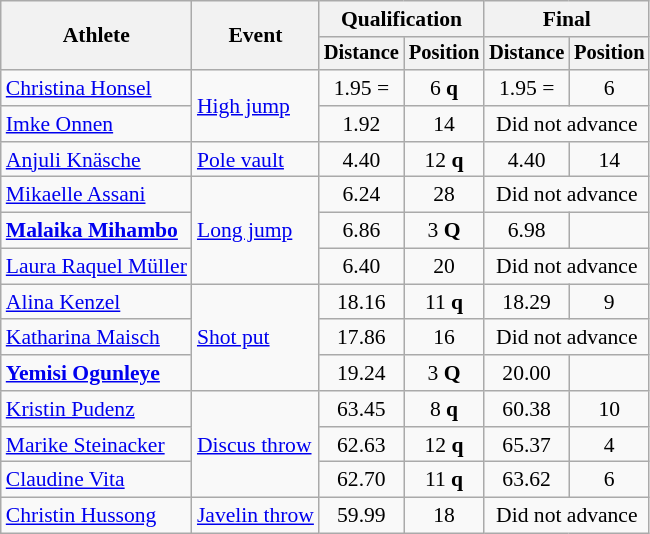<table class="wikitable" style="font-size:90%">
<tr>
<th rowspan="2">Athlete</th>
<th rowspan="2">Event</th>
<th colspan="2">Qualification</th>
<th colspan="2">Final</th>
</tr>
<tr style="font-size:95%">
<th>Distance</th>
<th>Position</th>
<th>Distance</th>
<th>Position</th>
</tr>
<tr align=center>
<td align=left><a href='#'>Christina Honsel</a></td>
<td align=left rowspan=2><a href='#'>High jump</a></td>
<td>1.95 =<strong></strong></td>
<td>6 <strong>q</strong></td>
<td>1.95 =<strong></strong></td>
<td>6</td>
</tr>
<tr align=center>
<td align=left><a href='#'>Imke Onnen</a></td>
<td>1.92</td>
<td>14</td>
<td colspan=2>Did not advance</td>
</tr>
<tr align=center>
<td align=left><a href='#'>Anjuli Knäsche</a></td>
<td align=left><a href='#'>Pole vault</a></td>
<td>4.40</td>
<td>12 <strong>q</strong></td>
<td>4.40</td>
<td>14</td>
</tr>
<tr align=center>
<td align=left><a href='#'>Mikaelle Assani</a></td>
<td align=left rowspan=3><a href='#'>Long jump</a></td>
<td>6.24</td>
<td>28</td>
<td colspan=2>Did not advance</td>
</tr>
<tr align=center>
<td align=left><strong><a href='#'>Malaika Mihambo</a></strong></td>
<td>6.86</td>
<td>3 <strong>Q</strong></td>
<td>6.98</td>
<td></td>
</tr>
<tr align=center>
<td align=left><a href='#'>Laura Raquel Müller</a></td>
<td>6.40</td>
<td>20</td>
<td colspan=2>Did not advance</td>
</tr>
<tr align=center>
<td align=left><a href='#'>Alina Kenzel</a></td>
<td align=left rowspan=3><a href='#'>Shot put</a></td>
<td>18.16</td>
<td>11 <strong>q</strong></td>
<td>18.29</td>
<td>9</td>
</tr>
<tr align=center>
<td align=left><a href='#'>Katharina Maisch</a></td>
<td>17.86</td>
<td>16</td>
<td colspan=2>Did not advance</td>
</tr>
<tr align=center>
<td align=left><strong><a href='#'>Yemisi Ogunleye</a></strong></td>
<td>19.24</td>
<td>3 <strong>Q</strong></td>
<td>20.00</td>
<td></td>
</tr>
<tr align=center>
<td align=left><a href='#'>Kristin Pudenz</a></td>
<td align=left rowspan=3><a href='#'>Discus throw</a></td>
<td>63.45</td>
<td>8 <strong>q</strong></td>
<td>60.38</td>
<td>10</td>
</tr>
<tr align=center>
<td align=left><a href='#'>Marike Steinacker</a></td>
<td>62.63</td>
<td>12 <strong>q</strong></td>
<td>65.37</td>
<td>4</td>
</tr>
<tr align=center>
<td align=left><a href='#'>Claudine Vita</a></td>
<td>62.70</td>
<td>11 <strong>q</strong></td>
<td>63.62</td>
<td>6</td>
</tr>
<tr align=center>
<td align=left><a href='#'>Christin Hussong</a></td>
<td align=left><a href='#'>Javelin throw</a></td>
<td>59.99</td>
<td>18</td>
<td colspan=2>Did not advance</td>
</tr>
</table>
